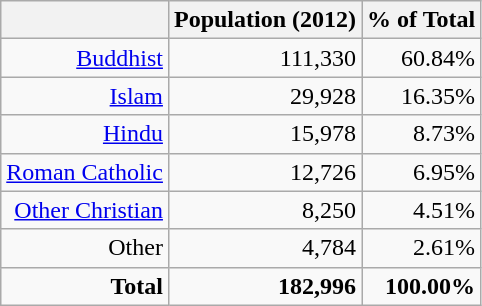<table class="wikitable" | style="text-align:right;">
<tr>
<th></th>
<th>Population (2012)</th>
<th>% of Total</th>
</tr>
<tr>
<td><a href='#'>Buddhist</a></td>
<td>111,330</td>
<td>60.84%</td>
</tr>
<tr>
<td><a href='#'>Islam</a></td>
<td>29,928</td>
<td>16.35%</td>
</tr>
<tr>
<td><a href='#'>Hindu</a></td>
<td>15,978</td>
<td>8.73%</td>
</tr>
<tr>
<td><a href='#'>Roman Catholic</a></td>
<td>12,726</td>
<td>6.95%</td>
</tr>
<tr>
<td><a href='#'>Other Christian</a></td>
<td>8,250</td>
<td>4.51%</td>
</tr>
<tr>
<td>Other</td>
<td>4,784</td>
<td>2.61%</td>
</tr>
<tr>
<td><strong>Total</strong></td>
<td><strong>182,996</strong></td>
<td><strong>100.00%</strong></td>
</tr>
</table>
